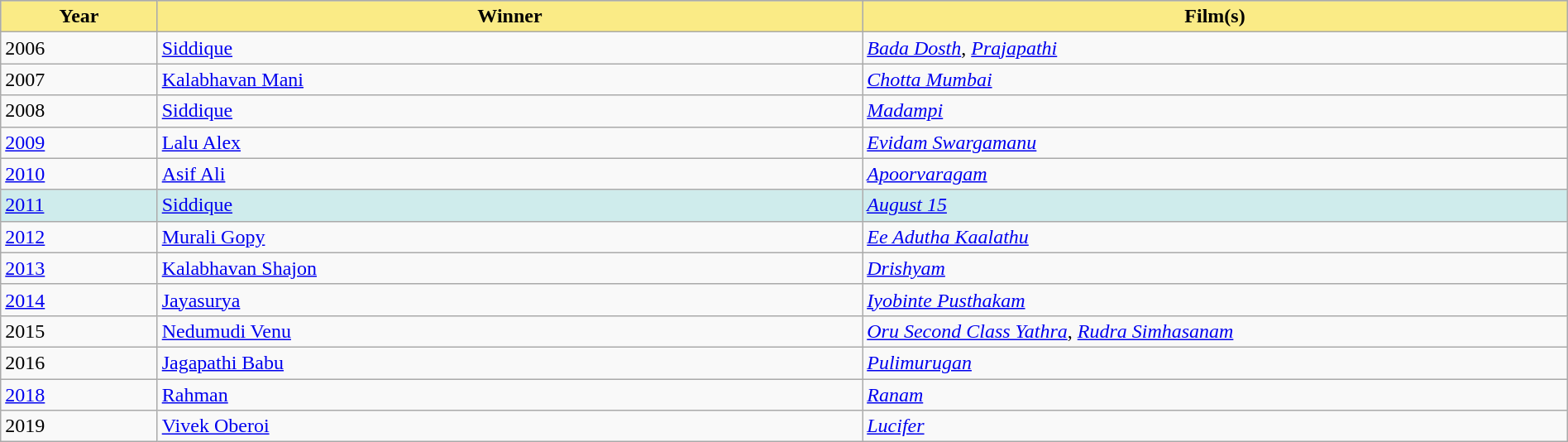<table class="wikitable" style="width:100%">
<tr bgcolor="#bebebe">
<th width="10%" style="background:#FAEB86">Year</th>
<th width="45%" style="background:#FAEB86">Winner</th>
<th width="45%" style="background:#FAEB86">Film(s)</th>
</tr>
<tr>
<td>2006</td>
<td><a href='#'>Siddique</a></td>
<td><em><a href='#'>Bada Dosth</a></em>, <em><a href='#'>Prajapathi</a></em></td>
</tr>
<tr>
<td>2007</td>
<td><a href='#'>Kalabhavan Mani</a></td>
<td><em><a href='#'>Chotta Mumbai</a></em></td>
</tr>
<tr>
<td>2008</td>
<td><a href='#'>Siddique</a></td>
<td><em><a href='#'>Madampi</a></em></td>
</tr>
<tr>
<td><a href='#'>2009</a></td>
<td><a href='#'>Lalu Alex</a></td>
<td><em><a href='#'>Evidam Swargamanu</a></em></td>
</tr>
<tr>
<td><a href='#'>2010</a></td>
<td><a href='#'>Asif Ali</a></td>
<td><em><a href='#'>Apoorvaragam</a></em></td>
</tr>
<tr bgcolor="#cfecec">
<td><a href='#'>2011</a></td>
<td><a href='#'>Siddique</a></td>
<td><em><a href='#'>August 15</a></em></td>
</tr>
<tr>
<td><a href='#'>2012</a></td>
<td><a href='#'>Murali Gopy</a></td>
<td><em><a href='#'>Ee Adutha Kaalathu</a></em></td>
</tr>
<tr>
<td><a href='#'>2013</a></td>
<td><a href='#'>Kalabhavan Shajon</a></td>
<td><em><a href='#'>Drishyam</a></em></td>
</tr>
<tr>
<td><a href='#'>2014</a></td>
<td><a href='#'>Jayasurya</a></td>
<td><em><a href='#'>Iyobinte Pusthakam</a></em></td>
</tr>
<tr>
<td>2015</td>
<td><a href='#'>Nedumudi Venu</a></td>
<td><em><a href='#'>Oru Second Class Yathra</a></em>, <em><a href='#'>Rudra Simhasanam</a></em></td>
</tr>
<tr>
<td>2016</td>
<td><a href='#'>Jagapathi Babu</a></td>
<td><em><a href='#'>Pulimurugan</a></em></td>
</tr>
<tr>
<td><a href='#'>2018</a></td>
<td><a href='#'>Rahman</a></td>
<td><em><a href='#'>Ranam</a></em></td>
</tr>
<tr>
<td>2019</td>
<td><a href='#'>Vivek Oberoi</a></td>
<td><em><a href='#'>Lucifer</a></em></td>
</tr>
</table>
